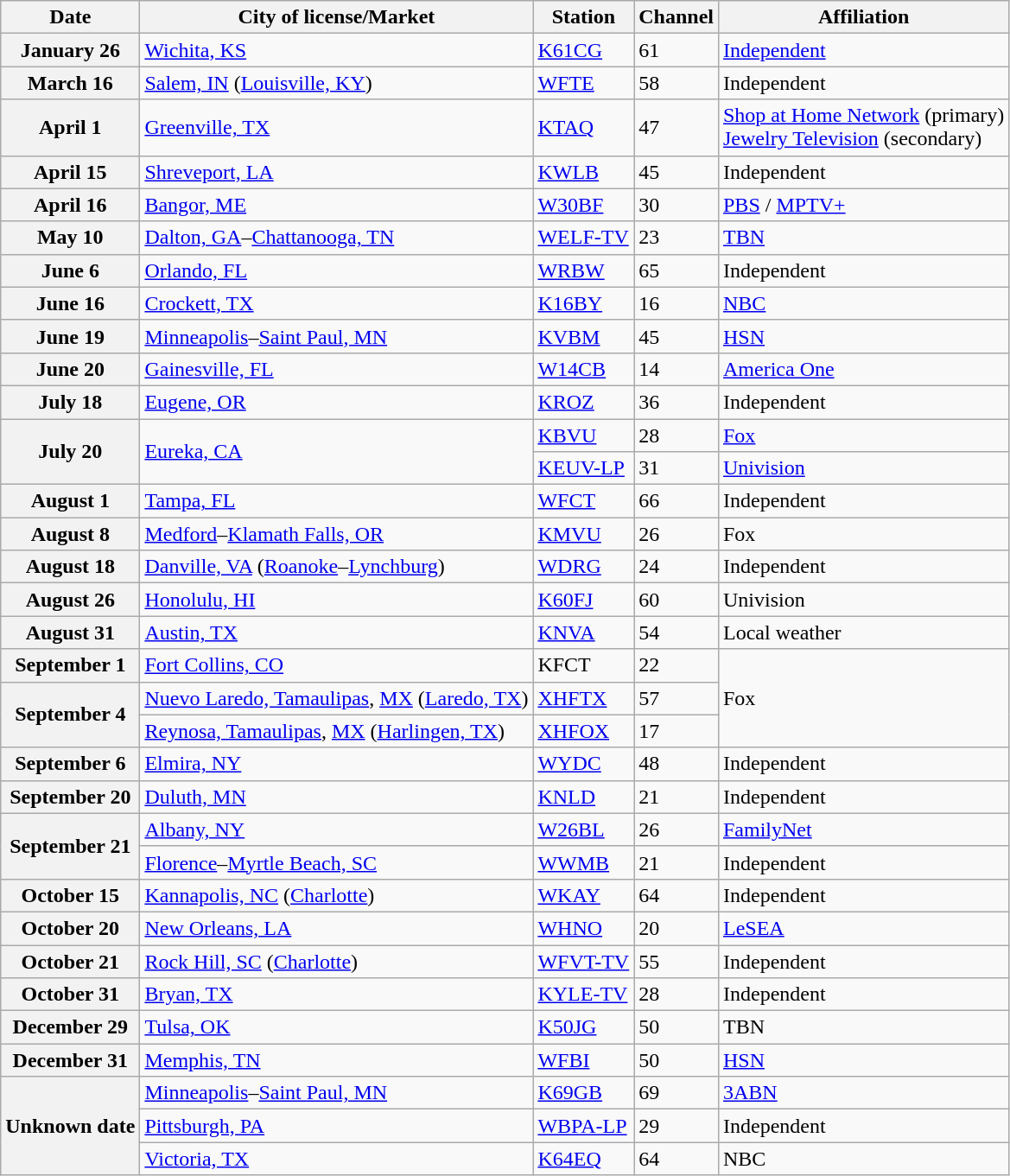<table class="wikitable">
<tr>
<th>Date</th>
<th>City of license/Market</th>
<th>Station</th>
<th>Channel</th>
<th>Affiliation</th>
</tr>
<tr>
<th>January 26</th>
<td><a href='#'>Wichita, KS</a></td>
<td><a href='#'>K61CG</a></td>
<td>61</td>
<td><a href='#'>Independent</a></td>
</tr>
<tr>
<th>March 16</th>
<td><a href='#'>Salem, IN</a> (<a href='#'>Louisville, KY</a>)</td>
<td><a href='#'>WFTE</a></td>
<td>58</td>
<td>Independent</td>
</tr>
<tr>
<th>April 1</th>
<td><a href='#'>Greenville, TX</a></td>
<td><a href='#'>KTAQ</a></td>
<td>47</td>
<td><a href='#'>Shop at Home Network</a> (primary) <br> <a href='#'>Jewelry Television</a> (secondary)</td>
</tr>
<tr>
<th>April 15</th>
<td><a href='#'>Shreveport, LA</a></td>
<td><a href='#'>KWLB</a></td>
<td>45</td>
<td>Independent</td>
</tr>
<tr>
<th>April 16</th>
<td><a href='#'>Bangor, ME</a></td>
<td><a href='#'>W30BF</a></td>
<td>30</td>
<td><a href='#'>PBS</a> / <a href='#'>MPTV+</a></td>
</tr>
<tr>
<th>May 10</th>
<td><a href='#'>Dalton, GA</a>–<a href='#'>Chattanooga, TN</a></td>
<td><a href='#'>WELF-TV</a></td>
<td>23</td>
<td><a href='#'>TBN</a></td>
</tr>
<tr>
<th>June 6</th>
<td><a href='#'>Orlando, FL</a></td>
<td><a href='#'>WRBW</a></td>
<td>65</td>
<td>Independent</td>
</tr>
<tr>
<th>June 16</th>
<td><a href='#'>Crockett, TX</a></td>
<td><a href='#'>K16BY</a> </td>
<td>16</td>
<td><a href='#'>NBC</a></td>
</tr>
<tr>
<th>June 19</th>
<td><a href='#'>Minneapolis</a>–<a href='#'>Saint Paul, MN</a></td>
<td><a href='#'>KVBM</a></td>
<td>45</td>
<td><a href='#'>HSN</a></td>
</tr>
<tr>
<th>June 20</th>
<td><a href='#'>Gainesville, FL</a></td>
<td><a href='#'>W14CB</a></td>
<td>14</td>
<td><a href='#'>America One</a></td>
</tr>
<tr>
<th>July 18</th>
<td><a href='#'>Eugene, OR</a></td>
<td><a href='#'>KROZ</a></td>
<td>36</td>
<td>Independent</td>
</tr>
<tr>
<th rowspan="2">July 20</th>
<td rowspan="2"><a href='#'>Eureka, CA</a></td>
<td><a href='#'>KBVU</a></td>
<td>28</td>
<td><a href='#'>Fox</a></td>
</tr>
<tr>
<td><a href='#'>KEUV-LP</a></td>
<td>31</td>
<td><a href='#'>Univision</a></td>
</tr>
<tr>
<th>August 1</th>
<td><a href='#'>Tampa, FL</a></td>
<td><a href='#'>WFCT</a></td>
<td>66</td>
<td>Independent</td>
</tr>
<tr>
<th>August 8</th>
<td><a href='#'>Medford</a>–<a href='#'>Klamath Falls, OR</a></td>
<td><a href='#'>KMVU</a></td>
<td>26</td>
<td>Fox</td>
</tr>
<tr>
<th>August 18</th>
<td><a href='#'>Danville, VA</a> (<a href='#'>Roanoke</a>–<a href='#'>Lynchburg</a>)</td>
<td><a href='#'>WDRG</a></td>
<td>24</td>
<td>Independent</td>
</tr>
<tr>
<th>August 26</th>
<td><a href='#'>Honolulu, HI</a></td>
<td><a href='#'>K60FJ</a></td>
<td>60</td>
<td>Univision</td>
</tr>
<tr>
<th>August 31</th>
<td><a href='#'>Austin, TX</a></td>
<td><a href='#'>KNVA</a></td>
<td>54</td>
<td>Local weather</td>
</tr>
<tr>
<th>September 1</th>
<td><a href='#'>Fort Collins, CO</a></td>
<td>KFCT</td>
<td>22</td>
<td rowspan=3>Fox</td>
</tr>
<tr>
<th rowspan=2>September 4</th>
<td><a href='#'>Nuevo Laredo, Tamaulipas</a>, <a href='#'>MX</a> (<a href='#'>Laredo, TX</a>)</td>
<td><a href='#'>XHFTX</a></td>
<td>57</td>
</tr>
<tr>
<td><a href='#'>Reynosa, Tamaulipas</a>, <a href='#'>MX</a> (<a href='#'>Harlingen, TX</a>)</td>
<td><a href='#'>XHFOX</a></td>
<td>17</td>
</tr>
<tr>
<th>September 6</th>
<td><a href='#'>Elmira, NY</a></td>
<td><a href='#'>WYDC</a></td>
<td>48</td>
<td>Independent</td>
</tr>
<tr>
<th>September 20</th>
<td><a href='#'>Duluth, MN</a></td>
<td><a href='#'>KNLD</a></td>
<td>21</td>
<td>Independent</td>
</tr>
<tr>
<th rowspan="2">September 21</th>
<td><a href='#'>Albany, NY</a></td>
<td><a href='#'>W26BL</a></td>
<td>26</td>
<td><a href='#'>FamilyNet</a></td>
</tr>
<tr>
<td><a href='#'>Florence</a>–<a href='#'>Myrtle Beach, SC</a></td>
<td><a href='#'>WWMB</a></td>
<td>21</td>
<td>Independent</td>
</tr>
<tr>
<th>October 15</th>
<td><a href='#'>Kannapolis, NC</a> (<a href='#'>Charlotte</a>)</td>
<td><a href='#'>WKAY</a></td>
<td>64</td>
<td>Independent</td>
</tr>
<tr>
<th>October 20</th>
<td><a href='#'>New Orleans, LA</a></td>
<td><a href='#'>WHNO</a></td>
<td>20</td>
<td><a href='#'>LeSEA</a></td>
</tr>
<tr>
<th>October 21</th>
<td><a href='#'>Rock Hill, SC</a> (<a href='#'>Charlotte</a>)</td>
<td><a href='#'>WFVT-TV</a></td>
<td>55</td>
<td>Independent</td>
</tr>
<tr>
<th>October 31</th>
<td><a href='#'>Bryan, TX</a></td>
<td><a href='#'>KYLE-TV</a></td>
<td>28</td>
<td>Independent</td>
</tr>
<tr>
<th>December 29</th>
<td><a href='#'>Tulsa, OK</a></td>
<td><a href='#'>K50JG</a></td>
<td>50</td>
<td>TBN</td>
</tr>
<tr>
<th>December 31</th>
<td><a href='#'>Memphis, TN</a></td>
<td><a href='#'>WFBI</a></td>
<td>50</td>
<td><a href='#'>HSN</a></td>
</tr>
<tr>
<th rowspan="3">Unknown date</th>
<td><a href='#'>Minneapolis</a>–<a href='#'>Saint Paul, MN</a></td>
<td><a href='#'>K69GB</a></td>
<td>69</td>
<td><a href='#'>3ABN</a></td>
</tr>
<tr>
<td><a href='#'>Pittsburgh, PA</a></td>
<td><a href='#'>WBPA-LP</a></td>
<td>29</td>
<td>Independent</td>
</tr>
<tr>
<td><a href='#'>Victoria, TX</a></td>
<td><a href='#'>K64EQ</a></td>
<td>64</td>
<td>NBC</td>
</tr>
</table>
